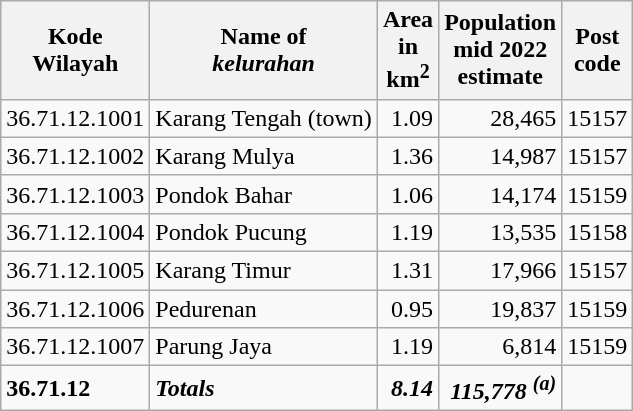<table class="wikitable">
<tr>
<th>Kode <br>Wilayah</th>
<th>Name of <br> <em>kelurahan</em></th>
<th>Area <br>in <br>km<sup>2</sup></th>
<th>Population<br>mid 2022<br>estimate</th>
<th>Post<br>code</th>
</tr>
<tr>
<td>36.71.12.1001</td>
<td>Karang Tengah (town)</td>
<td align="right">1.09</td>
<td align="right">28,465</td>
<td>15157</td>
</tr>
<tr>
<td>36.71.12.1002</td>
<td>Karang Mulya</td>
<td align="right">1.36</td>
<td align="right">14,987</td>
<td>15157</td>
</tr>
<tr>
<td>36.71.12.1003</td>
<td>Pondok Bahar</td>
<td align="right">1.06</td>
<td align="right">14,174</td>
<td>15159</td>
</tr>
<tr>
<td>36.71.12.1004</td>
<td>Pondok Pucung</td>
<td align="right">1.19</td>
<td align="right">13,535</td>
<td>15158</td>
</tr>
<tr>
<td>36.71.12.1005</td>
<td>Karang Timur</td>
<td align="right">1.31</td>
<td align="right">17,966</td>
<td>15157</td>
</tr>
<tr>
<td>36.71.12.1006</td>
<td>Pedurenan</td>
<td align="right">0.95</td>
<td align="right">19,837</td>
<td>15159</td>
</tr>
<tr>
<td>36.71.12.1007</td>
<td>Parung Jaya</td>
<td align="right">1.19</td>
<td align="right">6,814</td>
<td>15159</td>
</tr>
<tr>
<td><strong>36.71.12</strong></td>
<td><strong><em>Totals</em></strong></td>
<td align="right"><strong><em>8.14</em></strong></td>
<td align="right"><strong><em>115,778 <sup>(a)</sup></em></strong></td>
<td></td>
</tr>
</table>
